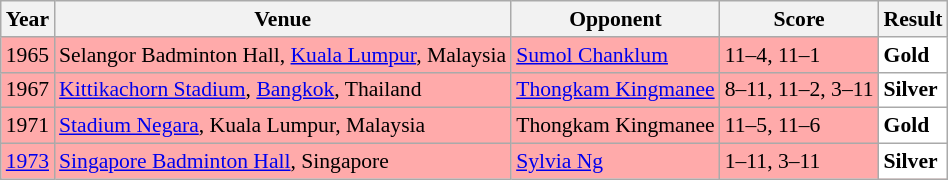<table class="sortable wikitable" style="font-size: 90%;">
<tr>
<th>Year</th>
<th>Venue</th>
<th>Opponent</th>
<th>Score</th>
<th>Result</th>
</tr>
<tr style="background:#FFAAAA">
<td align="center">1965</td>
<td align="left">Selangor Badminton Hall, <a href='#'>Kuala Lumpur</a>, Malaysia</td>
<td align="left"> <a href='#'>Sumol Chanklum</a></td>
<td align="left">11–4, 11–1</td>
<td style="text-align:left; background:white"> <strong>Gold</strong></td>
</tr>
<tr style="background:#FFAAAA">
<td align="center">1967</td>
<td align="left"><a href='#'>Kittikachorn Stadium</a>, <a href='#'>Bangkok</a>, Thailand</td>
<td align="left"> <a href='#'>Thongkam Kingmanee</a></td>
<td align="left">8–11, 11–2, 3–11</td>
<td style="text-align:left; background:white"> <strong>Silver</strong></td>
</tr>
<tr style="background:#FFAAAA">
<td align="center">1971</td>
<td align="left"><a href='#'>Stadium Negara</a>, Kuala Lumpur, Malaysia</td>
<td align="left"> Thongkam Kingmanee</td>
<td align="left">11–5, 11–6</td>
<td style="text-align:left; background:white"> <strong>Gold</strong></td>
</tr>
<tr style="background:#FFAAAA">
<td align="center"><a href='#'>1973</a></td>
<td align="left"><a href='#'>Singapore Badminton Hall</a>, Singapore</td>
<td align="left"> <a href='#'>Sylvia Ng</a></td>
<td align="left">1–11, 3–11</td>
<td style="text-align:left; background:white"> <strong>Silver</strong></td>
</tr>
</table>
